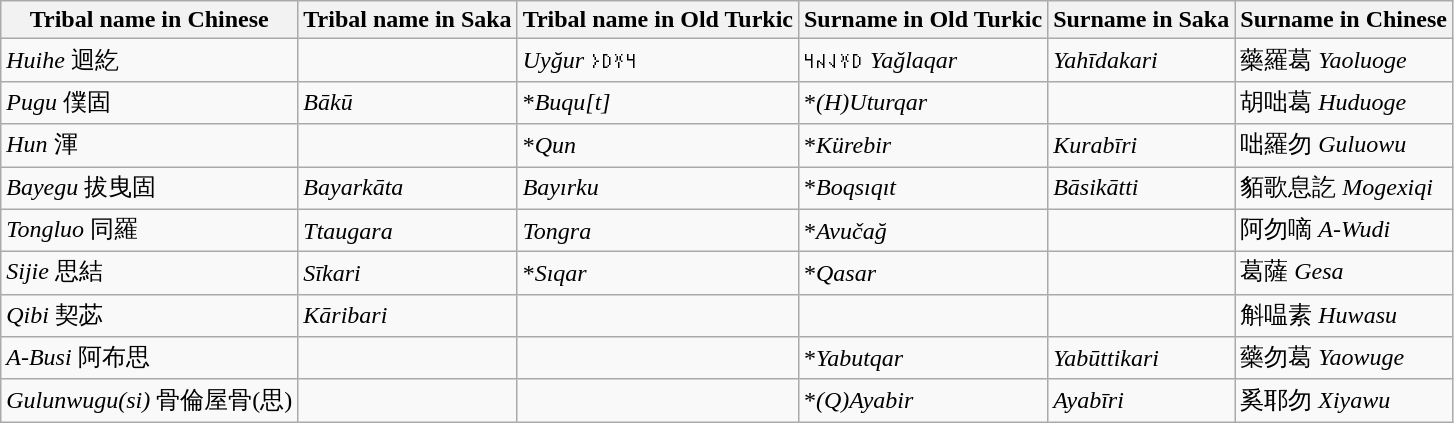<table class="wikitable sortable">
<tr>
<th>Tribal name in Chinese</th>
<th>Tribal name in Saka</th>
<th>Tribal name in Old Turkic</th>
<th>Surname in Old Turkic</th>
<th>Surname in Saka</th>
<th>Surname in Chinese</th>
</tr>
<tr>
<td><em>Huihe</em> 迴紇</td>
<td></td>
<td><em>Uyğur</em> 𐰺𐰍𐰖𐰆</td>
<td>𐰖𐰍𐰞𐰴𐰺 <em>Yağlaqar</em></td>
<td><em>Yahīdakari</em></td>
<td>藥羅葛 <em>Yaoluoge</em></td>
</tr>
<tr>
<td><em>Pugu</em> 僕固</td>
<td><em>Bākū</em></td>
<td>*<em>Buqu[t]</em></td>
<td>*<em>(H)Uturqar</em></td>
<td></td>
<td>胡咄葛 <em>Huduoge</em></td>
</tr>
<tr>
<td><em>Hun</em> 渾</td>
<td></td>
<td>*<em>Qun</em></td>
<td>*<em>Kürebir</em></td>
<td><em>Kurabīri</em></td>
<td>咄羅勿 <em>Guluowu</em></td>
</tr>
<tr>
<td><em>Bayegu</em> 拔曳固</td>
<td><em>Bayarkāta</em></td>
<td><em>Bayırku</em></td>
<td>*<em>Boqsıqıt</em></td>
<td><em>Bāsikātti</em></td>
<td>貊歌息訖 <em>Mogexiqi</em></td>
</tr>
<tr>
<td><em>Tongluo</em> 同羅</td>
<td><em>Ttaugara</em></td>
<td><em>Tongra</em></td>
<td>*<em>Avučağ</em></td>
<td></td>
<td>阿勿嘀 <em>A-Wudi</em></td>
</tr>
<tr>
<td><em>Sijie</em> 思結</td>
<td><em>Sīkari</em></td>
<td>*<em>Sıqar</em></td>
<td>*<em>Qasar</em></td>
<td></td>
<td>葛薩 <em>Gesa</em></td>
</tr>
<tr>
<td><em>Qibi</em> 契苾</td>
<td><em>Kāribari</em></td>
<td></td>
<td></td>
<td></td>
<td>斛嗢素 <em>Huwasu</em></td>
</tr>
<tr>
<td><em>A-Busi</em> 阿布思</td>
<td></td>
<td></td>
<td>*<em>Yabutqar</em></td>
<td><em>Yabūttikari</em></td>
<td>藥勿葛 <em>Yaowuge</em></td>
</tr>
<tr>
<td><em>Gulunwugu(si)</em> 骨倫屋骨(思)</td>
<td></td>
<td></td>
<td>*<em>(Q)Ayabir</em></td>
<td><em>Ayabīri</em></td>
<td>奚耶勿 <em>Xiyawu</em></td>
</tr>
</table>
